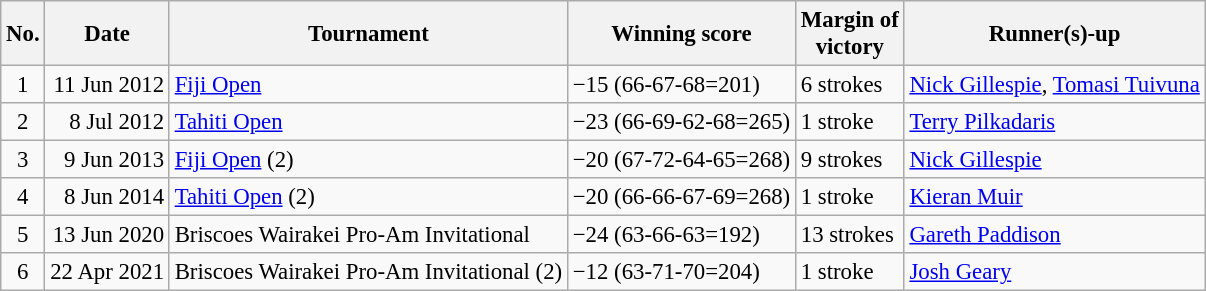<table class="wikitable" style="font-size:95%;">
<tr>
<th>No.</th>
<th>Date</th>
<th>Tournament</th>
<th>Winning score</th>
<th>Margin of<br>victory</th>
<th>Runner(s)-up</th>
</tr>
<tr>
<td align=center>1</td>
<td align=right>11 Jun 2012</td>
<td><a href='#'>Fiji Open</a></td>
<td>−15 (66-67-68=201)</td>
<td>6 strokes</td>
<td> <a href='#'>Nick Gillespie</a>,  <a href='#'>Tomasi Tuivuna</a></td>
</tr>
<tr>
<td align=center>2</td>
<td align=right>8 Jul 2012</td>
<td><a href='#'>Tahiti Open</a></td>
<td>−23 (66-69-62-68=265)</td>
<td>1 stroke</td>
<td> <a href='#'>Terry Pilkadaris</a></td>
</tr>
<tr>
<td align=center>3</td>
<td align=right>9 Jun 2013</td>
<td><a href='#'>Fiji Open</a> (2)</td>
<td>−20 (67-72-64-65=268)</td>
<td>9 strokes</td>
<td> <a href='#'>Nick Gillespie</a></td>
</tr>
<tr>
<td align=center>4</td>
<td align=right>8 Jun 2014</td>
<td><a href='#'>Tahiti Open</a> (2)</td>
<td>−20 (66-66-67-69=268)</td>
<td>1 stroke</td>
<td> <a href='#'>Kieran Muir</a></td>
</tr>
<tr>
<td align=center>5</td>
<td align=right>13 Jun 2020</td>
<td>Briscoes Wairakei Pro-Am Invitational</td>
<td>−24 (63-66-63=192)</td>
<td>13 strokes</td>
<td> <a href='#'>Gareth Paddison</a></td>
</tr>
<tr>
<td align=center>6</td>
<td align=right>22 Apr 2021</td>
<td>Briscoes Wairakei Pro-Am Invitational (2)</td>
<td>−12 (63-71-70=204)</td>
<td>1 stroke</td>
<td> <a href='#'>Josh Geary</a></td>
</tr>
</table>
